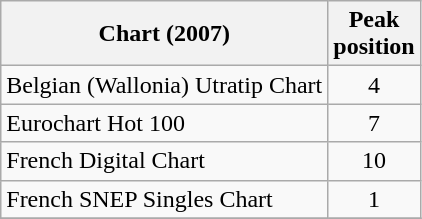<table class="wikitable sortable">
<tr>
<th>Chart (2007)</th>
<th>Peak<br>position</th>
</tr>
<tr>
<td>Belgian (Wallonia) Utratip Chart</td>
<td align="center">4</td>
</tr>
<tr>
<td>Eurochart Hot 100</td>
<td align="center">7</td>
</tr>
<tr>
<td>French Digital Chart</td>
<td align="center">10</td>
</tr>
<tr>
<td>French SNEP Singles Chart</td>
<td align="center">1</td>
</tr>
<tr>
</tr>
</table>
